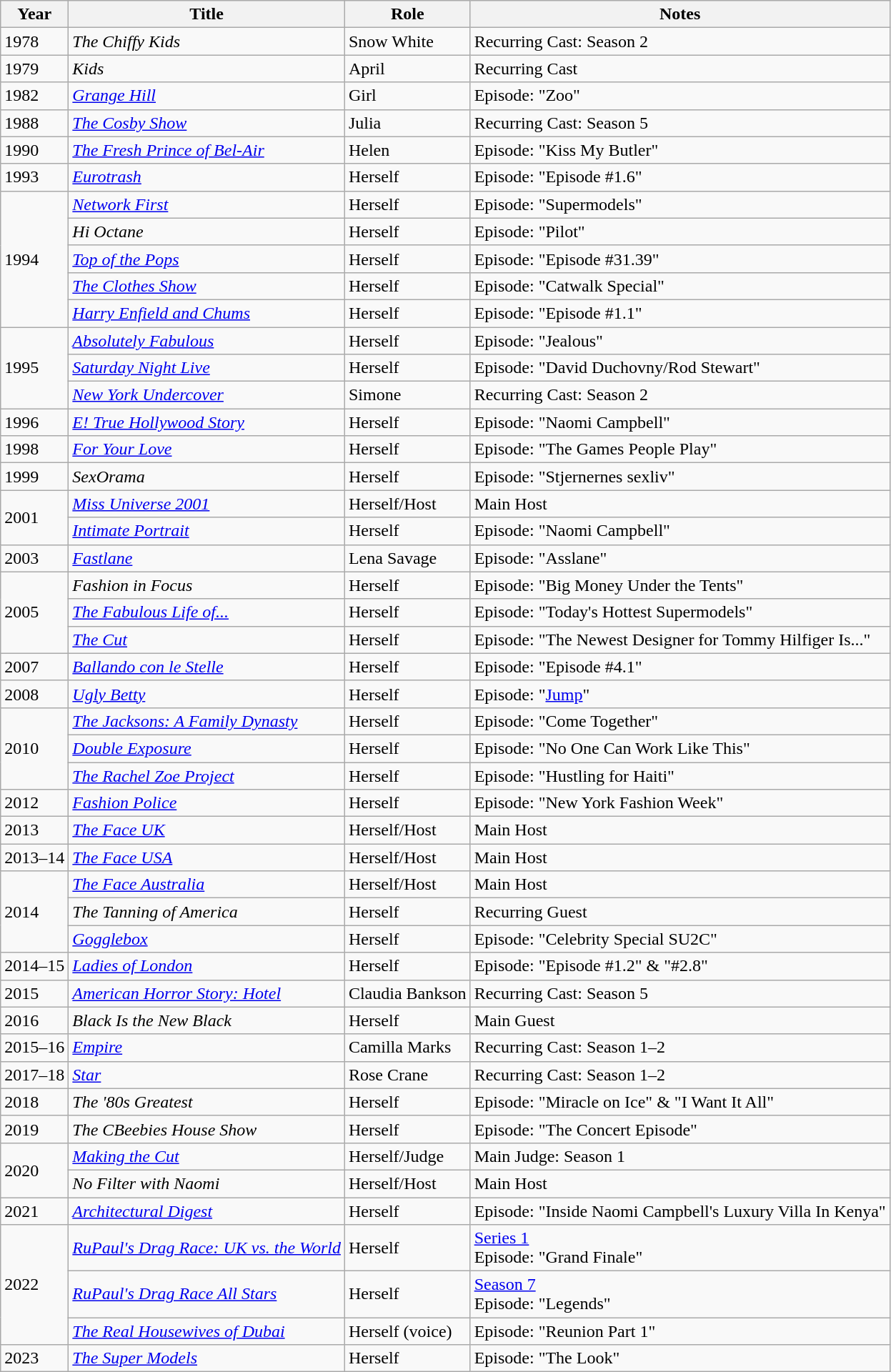<table class="wikitable sortable">
<tr>
<th>Year</th>
<th>Title</th>
<th>Role</th>
<th>Notes</th>
</tr>
<tr>
<td>1978</td>
<td><em>The Chiffy Kids</em></td>
<td>Snow White</td>
<td>Recurring Cast: Season 2</td>
</tr>
<tr>
<td>1979</td>
<td><em>Kids</em></td>
<td>April</td>
<td>Recurring Cast</td>
</tr>
<tr>
<td>1982</td>
<td><em><a href='#'>Grange Hill</a></em></td>
<td>Girl</td>
<td>Episode: "Zoo"</td>
</tr>
<tr>
<td>1988</td>
<td><em><a href='#'>The Cosby Show</a></em></td>
<td>Julia</td>
<td>Recurring Cast: Season 5</td>
</tr>
<tr>
<td>1990</td>
<td><em><a href='#'>The Fresh Prince of Bel-Air</a></em></td>
<td>Helen</td>
<td>Episode: "Kiss My Butler"</td>
</tr>
<tr>
<td>1993</td>
<td><em><a href='#'>Eurotrash</a></em></td>
<td>Herself</td>
<td>Episode: "Episode #1.6"</td>
</tr>
<tr>
<td rowspan="5">1994</td>
<td><em><a href='#'>Network First</a></em></td>
<td>Herself</td>
<td>Episode: "Supermodels"</td>
</tr>
<tr>
<td><em>Hi Octane</em></td>
<td>Herself</td>
<td>Episode: "Pilot"</td>
</tr>
<tr>
<td><em><a href='#'>Top of the Pops</a></em></td>
<td>Herself</td>
<td>Episode: "Episode #31.39"</td>
</tr>
<tr>
<td><em><a href='#'>The Clothes Show</a></em></td>
<td>Herself</td>
<td>Episode: "Catwalk Special"</td>
</tr>
<tr>
<td><em><a href='#'>Harry Enfield and Chums</a></em></td>
<td>Herself</td>
<td>Episode: "Episode #1.1"</td>
</tr>
<tr>
<td rowspan="3">1995</td>
<td><em><a href='#'>Absolutely Fabulous</a></em></td>
<td>Herself</td>
<td>Episode: "Jealous"</td>
</tr>
<tr>
<td><em><a href='#'>Saturday Night Live</a></em></td>
<td>Herself</td>
<td>Episode: "David Duchovny/Rod Stewart"</td>
</tr>
<tr>
<td><em><a href='#'>New York Undercover</a></em></td>
<td>Simone</td>
<td>Recurring Cast: Season 2</td>
</tr>
<tr>
<td>1996</td>
<td><em><a href='#'>E! True Hollywood Story</a></em></td>
<td>Herself</td>
<td>Episode: "Naomi Campbell"</td>
</tr>
<tr>
<td>1998</td>
<td><em><a href='#'>For Your Love</a></em></td>
<td>Herself</td>
<td>Episode: "The Games People Play"</td>
</tr>
<tr>
<td>1999</td>
<td><em>SexOrama</em></td>
<td>Herself</td>
<td>Episode: "Stjernernes sexliv"</td>
</tr>
<tr>
<td rowspan="2">2001</td>
<td><em><a href='#'>Miss Universe 2001</a></em></td>
<td>Herself/Host</td>
<td>Main Host</td>
</tr>
<tr>
<td><em><a href='#'>Intimate Portrait</a></em></td>
<td>Herself</td>
<td>Episode: "Naomi Campbell"</td>
</tr>
<tr>
<td>2003</td>
<td><em><a href='#'>Fastlane</a></em></td>
<td>Lena Savage</td>
<td>Episode: "Asslane"</td>
</tr>
<tr>
<td rowspan="3">2005</td>
<td><em>Fashion in Focus</em></td>
<td>Herself</td>
<td>Episode: "Big Money Under the Tents"</td>
</tr>
<tr>
<td><em><a href='#'>The Fabulous Life of...</a></em></td>
<td>Herself</td>
<td>Episode: "Today's Hottest Supermodels"</td>
</tr>
<tr>
<td><em><a href='#'>The Cut</a></em></td>
<td>Herself</td>
<td>Episode: "The Newest Designer for Tommy Hilfiger Is..."</td>
</tr>
<tr>
<td>2007</td>
<td><em><a href='#'>Ballando con le Stelle</a></em></td>
<td>Herself</td>
<td>Episode: "Episode #4.1"</td>
</tr>
<tr>
<td>2008</td>
<td><em><a href='#'>Ugly Betty</a></em></td>
<td>Herself</td>
<td>Episode: "<a href='#'>Jump</a>"</td>
</tr>
<tr>
<td rowspan="3">2010</td>
<td><em><a href='#'>The Jacksons: A Family Dynasty</a></em></td>
<td>Herself</td>
<td>Episode: "Come Together"</td>
</tr>
<tr>
<td><em><a href='#'>Double Exposure</a></em></td>
<td>Herself</td>
<td>Episode: "No One Can Work Like This"</td>
</tr>
<tr>
<td><em><a href='#'>The Rachel Zoe Project</a></em></td>
<td>Herself</td>
<td>Episode: "Hustling for Haiti"</td>
</tr>
<tr>
<td>2012</td>
<td><em><a href='#'>Fashion Police</a></em></td>
<td>Herself</td>
<td>Episode: "New York Fashion Week"</td>
</tr>
<tr>
<td>2013</td>
<td><em><a href='#'>The Face UK</a></em></td>
<td>Herself/Host</td>
<td>Main Host</td>
</tr>
<tr>
<td>2013–14</td>
<td><em><a href='#'>The Face USA</a></em></td>
<td>Herself/Host</td>
<td>Main Host</td>
</tr>
<tr>
<td rowspan="3">2014</td>
<td><em><a href='#'>The Face Australia</a></em></td>
<td>Herself/Host</td>
<td>Main Host</td>
</tr>
<tr>
<td><em>The Tanning of America</em></td>
<td>Herself</td>
<td>Recurring Guest</td>
</tr>
<tr>
<td><em><a href='#'>Gogglebox</a></em></td>
<td>Herself</td>
<td>Episode: "Celebrity Special SU2C"</td>
</tr>
<tr>
<td>2014–15</td>
<td><em><a href='#'>Ladies of London</a></em></td>
<td>Herself</td>
<td>Episode: "Episode #1.2" & "#2.8"</td>
</tr>
<tr>
<td>2015</td>
<td><em><a href='#'>American Horror Story: Hotel</a></em></td>
<td>Claudia Bankson</td>
<td>Recurring Cast: Season 5</td>
</tr>
<tr>
<td>2016</td>
<td><em>Black Is the New Black</em></td>
<td>Herself</td>
<td>Main Guest</td>
</tr>
<tr>
<td>2015–16</td>
<td><em><a href='#'>Empire</a></em></td>
<td>Camilla Marks</td>
<td>Recurring Cast: Season 1–2</td>
</tr>
<tr>
<td>2017–18</td>
<td><em><a href='#'>Star</a></em></td>
<td>Rose Crane</td>
<td>Recurring Cast: Season 1–2</td>
</tr>
<tr>
<td>2018</td>
<td><em>The '80s Greatest</em></td>
<td>Herself</td>
<td>Episode: "Miracle on Ice" & "I Want It All"</td>
</tr>
<tr>
<td>2019</td>
<td><em>The CBeebies House Show</em></td>
<td>Herself</td>
<td>Episode: "The Concert Episode"</td>
</tr>
<tr>
<td rowspan="2">2020</td>
<td><em><a href='#'>Making the Cut</a></em></td>
<td>Herself/Judge</td>
<td>Main Judge: Season 1</td>
</tr>
<tr>
<td><em>No Filter with Naomi</em></td>
<td>Herself/Host</td>
<td>Main Host</td>
</tr>
<tr>
<td>2021</td>
<td><em><a href='#'>Architectural Digest</a></em></td>
<td>Herself</td>
<td>Episode: "Inside Naomi Campbell's Luxury Villa In Kenya"</td>
</tr>
<tr>
<td rowspan="3">2022</td>
<td><em><a href='#'>RuPaul's Drag Race: UK vs. the World</a></em></td>
<td>Herself</td>
<td><a href='#'>Series 1</a><br>Episode: "Grand Finale"</td>
</tr>
<tr>
<td><em><a href='#'>RuPaul's Drag Race All Stars</a></em></td>
<td>Herself</td>
<td><a href='#'>Season 7</a><br>Episode: "Legends"</td>
</tr>
<tr>
<td><em><a href='#'>The Real Housewives of Dubai</a></em></td>
<td>Herself (voice)</td>
<td>Episode: "Reunion Part 1"</td>
</tr>
<tr>
<td>2023</td>
<td><em><a href='#'>The Super Models</a></em></td>
<td>Herself</td>
<td>Episode: "The Look"</td>
</tr>
</table>
